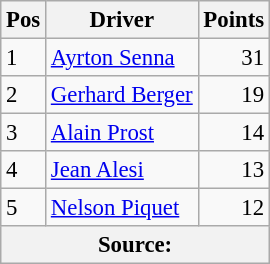<table class="wikitable" style="font-size: 95%;">
<tr>
<th>Pos</th>
<th>Driver</th>
<th>Points</th>
</tr>
<tr>
<td>1</td>
<td> <a href='#'>Ayrton Senna</a></td>
<td align="right">31</td>
</tr>
<tr>
<td>2</td>
<td> <a href='#'>Gerhard Berger</a></td>
<td align="right">19</td>
</tr>
<tr>
<td>3</td>
<td> <a href='#'>Alain Prost</a></td>
<td align="right">14</td>
</tr>
<tr>
<td>4</td>
<td> <a href='#'>Jean Alesi</a></td>
<td align="right">13</td>
</tr>
<tr>
<td>5</td>
<td> <a href='#'>Nelson Piquet</a></td>
<td align="right">12</td>
</tr>
<tr>
<th colspan=4>Source:</th>
</tr>
</table>
